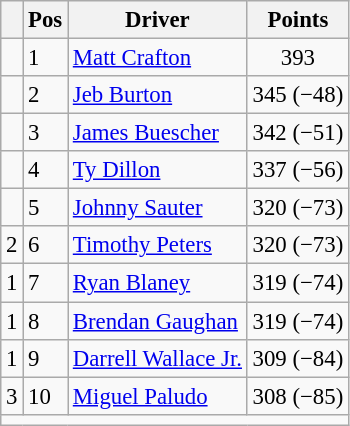<table class="sortable wikitable " style="font-size: 95%;">
<tr>
<th class="unsortable"></th>
<th>Pos</th>
<th>Driver</th>
<th>Points</th>
</tr>
<tr>
<td align="left"></td>
<td>1</td>
<td><a href='#'>Matt Crafton</a></td>
<td style="text-align:center;">393</td>
</tr>
<tr>
<td align="left"></td>
<td>2</td>
<td><a href='#'>Jeb Burton</a></td>
<td style="text-align:center;">345 (−48)</td>
</tr>
<tr>
<td align="left"></td>
<td>3</td>
<td><a href='#'>James Buescher</a></td>
<td style="text-align:center;">342 (−51)</td>
</tr>
<tr>
<td align="left"></td>
<td>4</td>
<td><a href='#'>Ty Dillon</a></td>
<td style="text-align:center;">337 (−56)</td>
</tr>
<tr>
<td align="left"></td>
<td>5</td>
<td><a href='#'>Johnny Sauter</a></td>
<td style="text-align:center">320 (−73)</td>
</tr>
<tr>
<td align="left"> 2</td>
<td>6</td>
<td><a href='#'>Timothy Peters</a></td>
<td style="text-align:center">320 (−73)</td>
</tr>
<tr>
<td align="left"> 1</td>
<td>7</td>
<td><a href='#'>Ryan Blaney</a></td>
<td style="text-align:center">319 (−74)</td>
</tr>
<tr>
<td align="left"> 1</td>
<td>8</td>
<td><a href='#'>Brendan Gaughan</a></td>
<td style="text-align:center">319 (−74)</td>
</tr>
<tr>
<td align="left"> 1</td>
<td>9</td>
<td><a href='#'>Darrell Wallace Jr.</a></td>
<td style="text-align:center">309 (−84)</td>
</tr>
<tr>
<td align="left"> 3</td>
<td>10</td>
<td><a href='#'>Miguel Paludo</a></td>
<td style="text-align:center">308 (−85)</td>
</tr>
<tr class="sortbottom">
<td colspan="9"></td>
</tr>
</table>
